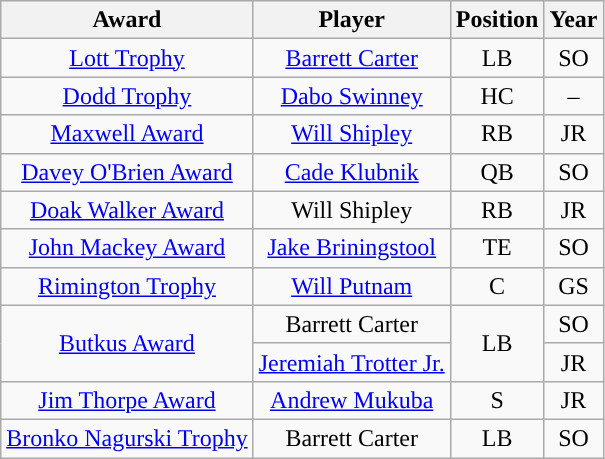<table class="wikitable" style="text-align:center;">
<tr>
<th>Award</th>
<th>Player</th>
<th>Position</th>
<th>Year</th>
</tr>
<tr>
<td><a href='#'>Lott Trophy</a></td>
<td><a href='#'>Barrett Carter</a></td>
<td>LB</td>
<td>SO</td>
</tr>
<tr>
<td><a href='#'>Dodd Trophy</a></td>
<td><a href='#'>Dabo Swinney</a></td>
<td>HC</td>
<td>–</td>
</tr>
<tr>
<td><a href='#'>Maxwell Award</a></td>
<td><a href='#'>Will Shipley</a></td>
<td>RB</td>
<td>JR</td>
</tr>
<tr>
<td><a href='#'>Davey O'Brien Award</a></td>
<td><a href='#'>Cade Klubnik</a></td>
<td>QB</td>
<td>SO</td>
</tr>
<tr>
<td><a href='#'>Doak Walker Award</a></td>
<td>Will Shipley</td>
<td>RB</td>
<td>JR</td>
</tr>
<tr>
<td><a href='#'>John Mackey Award</a></td>
<td><a href='#'>Jake Briningstool</a></td>
<td>TE</td>
<td>SO</td>
</tr>
<tr>
<td><a href='#'>Rimington Trophy</a></td>
<td><a href='#'>Will Putnam</a></td>
<td>C</td>
<td>GS</td>
</tr>
<tr>
<td rowspan=2><a href='#'>Butkus Award</a></td>
<td>Barrett Carter</td>
<td rowspan=2>LB</td>
<td>SO</td>
</tr>
<tr>
<td><a href='#'>Jeremiah Trotter Jr.</a></td>
<td>JR</td>
</tr>
<tr>
<td><a href='#'>Jim Thorpe Award</a></td>
<td><a href='#'>Andrew Mukuba</a></td>
<td>S</td>
<td>JR</td>
</tr>
<tr>
<td><a href='#'>Bronko Nagurski Trophy</a></td>
<td>Barrett Carter</td>
<td>LB</td>
<td>SO</td>
</tr>
</table>
